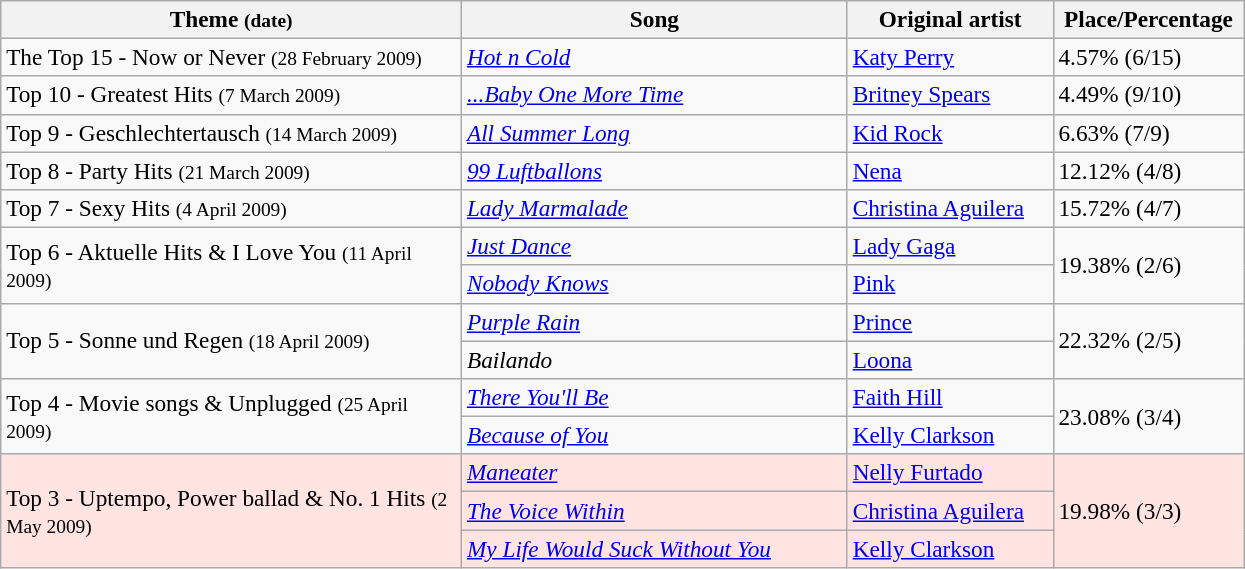<table class="wikitable" style="font-size:97%;">
<tr>
<th style="width:300px;">Theme <small>(date)</small></th>
<th style="width:250px;">Song</th>
<th style="width:130px;">Original artist</th>
<th style="width:120px;">Place/Percentage</th>
</tr>
<tr>
<td>The Top 15 - Now or Never <small>(28 February 2009)</small></td>
<td><em><a href='#'>Hot n Cold</a></em></td>
<td><a href='#'>Katy Perry</a></td>
<td>4.57% (6/15)</td>
</tr>
<tr>
<td>Top 10 - Greatest Hits <small>(7 March 2009)</small></td>
<td><em><a href='#'>...Baby One More Time</a></em></td>
<td><a href='#'>Britney Spears</a></td>
<td>4.49% (9/10)</td>
</tr>
<tr>
<td>Top 9 - Geschlechtertausch <small>(14 March 2009)</small></td>
<td><em><a href='#'>All Summer Long</a></em></td>
<td><a href='#'>Kid Rock</a></td>
<td>6.63% (7/9)</td>
</tr>
<tr>
<td>Top 8 - Party Hits <small>(21 March 2009)</small></td>
<td><em><a href='#'>99 Luftballons</a></em></td>
<td><a href='#'>Nena</a></td>
<td>12.12% (4/8)</td>
</tr>
<tr>
<td>Top 7 - Sexy Hits <small>(4 April 2009)</small></td>
<td><em><a href='#'>Lady Marmalade</a></em></td>
<td><a href='#'>Christina Aguilera</a></td>
<td>15.72% (4/7)</td>
</tr>
<tr>
<td rowspan="2">Top 6 - Aktuelle Hits & I Love You <small>(11 April 2009)</small></td>
<td><em><a href='#'>Just Dance</a></em></td>
<td><a href='#'>Lady Gaga</a></td>
<td rowspan="2">19.38% (2/6)</td>
</tr>
<tr>
<td><em><a href='#'>Nobody Knows</a></em></td>
<td><a href='#'>Pink</a></td>
</tr>
<tr>
<td rowspan="2">Top 5 - Sonne und Regen <small>(18 April 2009)</small></td>
<td><em><a href='#'>Purple Rain</a></em></td>
<td><a href='#'>Prince</a></td>
<td rowspan="2">22.32% (2/5)</td>
</tr>
<tr>
<td><em>Bailando</em></td>
<td><a href='#'>Loona</a></td>
</tr>
<tr>
<td rowspan="2">Top 4 - Movie songs & Unplugged <small>(25 April 2009)</small></td>
<td><em><a href='#'>There You'll Be</a></em></td>
<td><a href='#'>Faith Hill</a></td>
<td rowspan="2">23.08% (3/4)</td>
</tr>
<tr>
<td><em><a href='#'>Because of You</a></em></td>
<td><a href='#'>Kelly Clarkson</a></td>
</tr>
<tr style="background:#ffe4e1;">
<td rowspan="3">Top 3 - Uptempo, Power ballad & No. 1 Hits <small>(2 May 2009)</small></td>
<td><em><a href='#'>Maneater</a></em></td>
<td><a href='#'>Nelly Furtado</a></td>
<td rowspan="3">19.98% (3/3)</td>
</tr>
<tr style="background:#ffe4e1;">
<td><em><a href='#'>The Voice Within</a></em></td>
<td><a href='#'>Christina Aguilera</a></td>
</tr>
<tr style="background:#ffe4e1;">
<td><em><a href='#'>My Life Would Suck Without You</a></em></td>
<td><a href='#'>Kelly Clarkson</a></td>
</tr>
</table>
